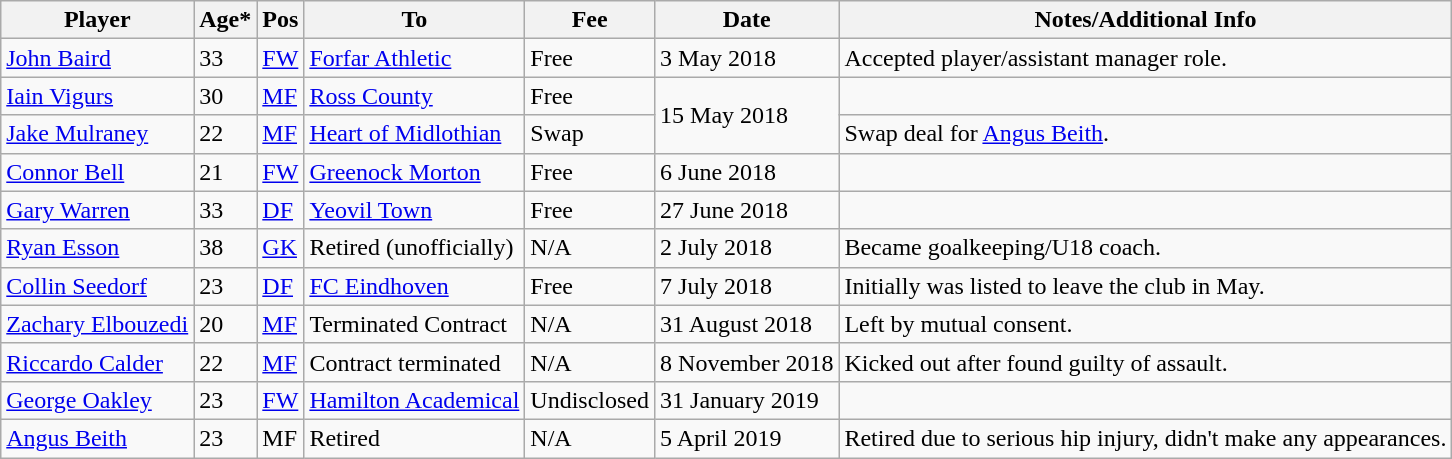<table class="wikitable">
<tr>
<th>Player</th>
<th>Age*</th>
<th>Pos</th>
<th>To</th>
<th>Fee</th>
<th>Date</th>
<th>Notes/Additional Info</th>
</tr>
<tr>
<td> <a href='#'>John Baird</a></td>
<td>33</td>
<td><a href='#'>FW</a></td>
<td> <a href='#'>Forfar Athletic</a></td>
<td>Free</td>
<td>3 May 2018</td>
<td>Accepted player/assistant manager role.</td>
</tr>
<tr>
<td> <a href='#'>Iain Vigurs</a></td>
<td>30</td>
<td><a href='#'>MF</a></td>
<td> <a href='#'>Ross County</a></td>
<td>Free</td>
<td rowspan="2">15 May 2018</td>
<td></td>
</tr>
<tr>
<td> <a href='#'>Jake Mulraney</a></td>
<td>22</td>
<td><a href='#'>MF</a></td>
<td> <a href='#'>Heart of Midlothian</a></td>
<td>Swap</td>
<td>Swap deal for <a href='#'>Angus Beith</a>.</td>
</tr>
<tr>
<td> <a href='#'>Connor Bell</a></td>
<td>21</td>
<td><a href='#'>FW</a></td>
<td> <a href='#'>Greenock Morton</a></td>
<td>Free</td>
<td>6 June 2018</td>
<td></td>
</tr>
<tr>
<td> <a href='#'>Gary Warren</a></td>
<td>33</td>
<td><a href='#'>DF</a></td>
<td> <a href='#'>Yeovil Town</a></td>
<td>Free</td>
<td>27 June 2018</td>
<td></td>
</tr>
<tr>
<td> <a href='#'>Ryan Esson</a></td>
<td>38</td>
<td><a href='#'>GK</a></td>
<td>Retired (unofficially)</td>
<td>N/A</td>
<td>2 July 2018</td>
<td>Became goalkeeping/U18 coach.</td>
</tr>
<tr>
<td> <a href='#'>Collin Seedorf</a></td>
<td>23</td>
<td><a href='#'>DF</a></td>
<td> <a href='#'>FC Eindhoven</a></td>
<td>Free</td>
<td>7 July 2018</td>
<td>Initially was listed to leave the club in May.</td>
</tr>
<tr>
<td> <a href='#'>Zachary Elbouzedi</a></td>
<td>20</td>
<td><a href='#'>MF</a></td>
<td>Terminated Contract</td>
<td>N/A</td>
<td>31 August 2018</td>
<td>Left by mutual consent.</td>
</tr>
<tr>
<td> <a href='#'>Riccardo Calder</a></td>
<td>22</td>
<td><a href='#'>MF</a></td>
<td>Contract terminated</td>
<td>N/A</td>
<td>8 November 2018</td>
<td>Kicked out after found guilty of assault.</td>
</tr>
<tr>
<td> <a href='#'>George Oakley</a></td>
<td>23</td>
<td><a href='#'>FW</a></td>
<td> <a href='#'>Hamilton Academical</a></td>
<td>Undisclosed</td>
<td>31 January 2019</td>
<td></td>
</tr>
<tr>
<td> <a href='#'>Angus Beith</a></td>
<td>23</td>
<td>MF</td>
<td>Retired</td>
<td>N/A</td>
<td>5 April 2019</td>
<td>Retired due to serious hip injury, didn't make any appearances.</td>
</tr>
</table>
